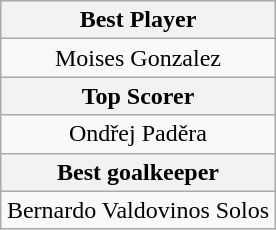<table class="wikitable" style="margin:auto;text-align:center">
<tr>
<th>Best Player</th>
</tr>
<tr>
<td> Moises Gonzalez</td>
</tr>
<tr>
<th>Top Scorer</th>
</tr>
<tr>
<td> Ondřej Paděra<br></td>
</tr>
<tr>
<th>Best goalkeeper</th>
</tr>
<tr>
<td> Bernardo Valdovinos Solos</td>
</tr>
</table>
